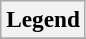<table class=wikitable style=font-size:97%>
<tr>
<th>Legend</th>
</tr>
<tr bgcolor=moccasin>
</tr>
</table>
